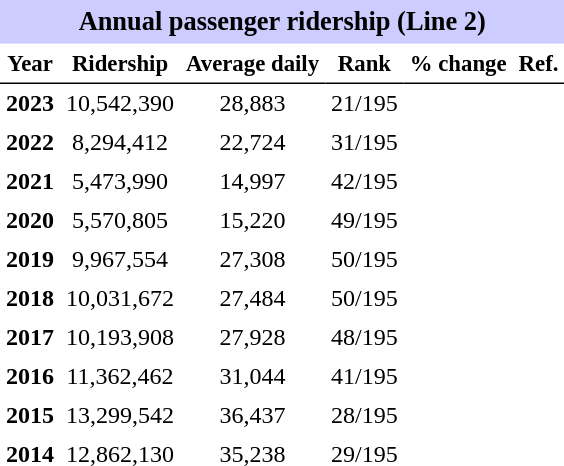<table class="toccolours" cellpadding="4" cellspacing="0" style="text-align:right;">
<tr>
<th colspan="6"  style="background-color:#ccf; background-color:#ccf; font-size:110%; text-align:center;">Annual passenger ridership (Line 2)</th>
</tr>
<tr style="font-size:95%; text-align:center">
<th style="border-bottom:1px solid black">Year</th>
<th style="border-bottom:1px solid black">Ridership</th>
<th style="border-bottom:1px solid black">Average daily</th>
<th style="border-bottom:1px solid black">Rank</th>
<th style="border-bottom:1px solid black">% change</th>
<th style="border-bottom:1px solid black">Ref.</th>
</tr>
<tr style="text-align:center;">
<td><strong>2023</strong></td>
<td>10,542,390</td>
<td>28,883</td>
<td>21/195</td>
<td></td>
<td></td>
</tr>
<tr style="text-align:center;">
<td><strong>2022</strong></td>
<td>8,294,412</td>
<td>22,724</td>
<td>31/195</td>
<td></td>
<td></td>
</tr>
<tr style="text-align:center;">
<td><strong>2021</strong></td>
<td>5,473,990</td>
<td>14,997</td>
<td>42/195</td>
<td></td>
<td></td>
</tr>
<tr style="text-align:center;">
<td><strong>2020</strong></td>
<td>5,570,805</td>
<td>15,220</td>
<td>49/195</td>
<td></td>
<td></td>
</tr>
<tr style="text-align:center;">
<td><strong>2019</strong></td>
<td>9,967,554</td>
<td>27,308</td>
<td>50/195</td>
<td></td>
<td></td>
</tr>
<tr style="text-align:center;">
<td><strong>2018</strong></td>
<td>10,031,672</td>
<td>27,484</td>
<td>50/195</td>
<td></td>
<td></td>
</tr>
<tr style="text-align:center;">
<td><strong>2017</strong></td>
<td>10,193,908</td>
<td>27,928</td>
<td>48/195</td>
<td></td>
<td></td>
</tr>
<tr style="text-align:center;">
<td><strong>2016</strong></td>
<td>11,362,462</td>
<td>31,044</td>
<td>41/195</td>
<td></td>
<td></td>
</tr>
<tr style="text-align:center;">
<td><strong>2015</strong></td>
<td>13,299,542</td>
<td>36,437</td>
<td>28/195</td>
<td></td>
<td></td>
</tr>
<tr style="text-align:center;">
<td><strong>2014</strong></td>
<td>12,862,130</td>
<td>35,238</td>
<td>29/195</td>
<td></td>
<td></td>
</tr>
</table>
